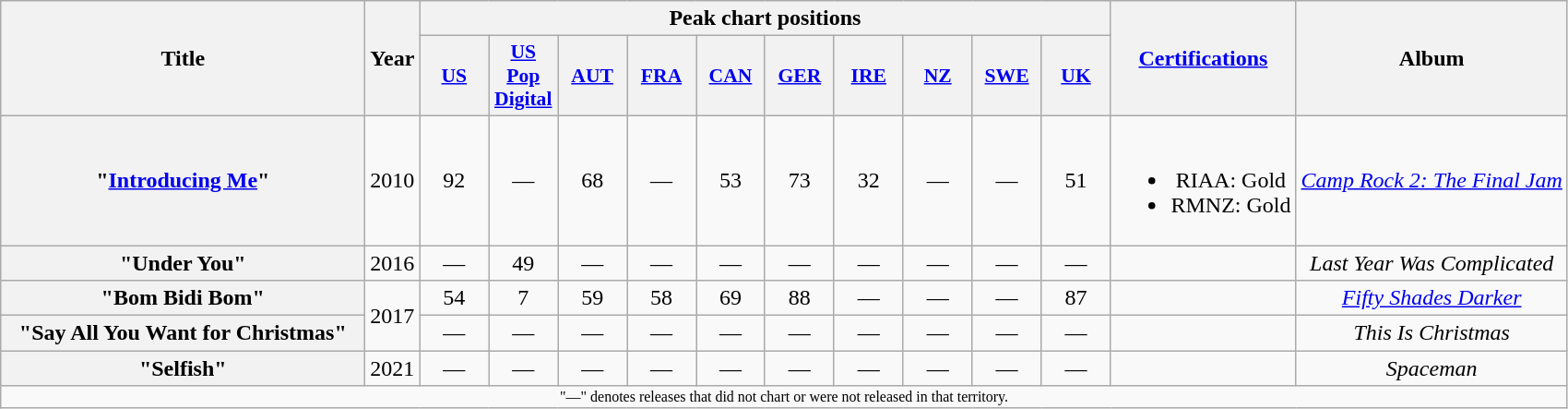<table class="wikitable plainrowheaders" style="text-align:center;">
<tr>
<th scope="col" rowspan="2" style="width:16em;">Title</th>
<th scope="col" rowspan="2">Year</th>
<th scope="col" colspan="10">Peak chart positions</th>
<th rowspan="2"><a href='#'>Certifications</a></th>
<th rowspan="2" scope="col">Album</th>
</tr>
<tr>
<th scope="col" style="width:3em;font-size:90%;"><a href='#'>US</a><br></th>
<th scope="col" style="width:3em;font-size:90%;"><a href='#'>US<br>Pop<br>Digital</a><br></th>
<th scope="col" style="width:3em;font-size:90%;"><a href='#'>AUT</a><br></th>
<th scope="col" style="width:3em;font-size:90%;"><a href='#'>FRA</a><br></th>
<th scope="col" style="width:3em;font-size:90%;"><a href='#'>CAN</a><br></th>
<th scope="col" style="width:3em;font-size:90%;"><a href='#'>GER</a><br></th>
<th scope="col" style="width:3em;font-size:90%;"><a href='#'>IRE</a><br></th>
<th scope="col" style="width:3em;font-size:90%;"><a href='#'>NZ</a><br></th>
<th scope="col" style="width:3em;font-size:90%;"><a href='#'>SWE</a><br></th>
<th scope="col" style="width:3em;font-size:90%;"><a href='#'>UK</a><br></th>
</tr>
<tr>
<th scope="row">"<a href='#'>Introducing Me</a>"</th>
<td>2010</td>
<td>92</td>
<td>—</td>
<td>68</td>
<td>—</td>
<td>53</td>
<td>73</td>
<td>32</td>
<td>—</td>
<td>—</td>
<td>51</td>
<td><br><ul><li>RIAA: Gold</li><li>RMNZ: Gold</li></ul></td>
<td><em><a href='#'>Camp Rock 2: The Final Jam</a></em></td>
</tr>
<tr>
<th scope="row">"Under You"</th>
<td>2016</td>
<td>—</td>
<td>49</td>
<td>—</td>
<td>—</td>
<td>—</td>
<td>—</td>
<td>—</td>
<td>—</td>
<td>—</td>
<td>—</td>
<td></td>
<td><em>Last Year Was Complicated</em></td>
</tr>
<tr>
<th scope="row">"Bom Bidi Bom"<br></th>
<td rowspan="2">2017</td>
<td>54</td>
<td>7</td>
<td>59</td>
<td>58</td>
<td>69</td>
<td>88</td>
<td>—</td>
<td>—</td>
<td>—</td>
<td>87</td>
<td></td>
<td><em><a href='#'>Fifty Shades Darker</a></em></td>
</tr>
<tr>
<th scope="row">"Say All You Want for Christmas"<br></th>
<td>—</td>
<td>—</td>
<td>—</td>
<td>—</td>
<td>—</td>
<td>—</td>
<td>—</td>
<td>—</td>
<td>—</td>
<td>—</td>
<td></td>
<td><em>This Is Christmas</em></td>
</tr>
<tr>
<th scope="row">"Selfish"<br></th>
<td>2021</td>
<td>—</td>
<td>—</td>
<td>—</td>
<td>—</td>
<td>—</td>
<td>—</td>
<td>—</td>
<td>—</td>
<td>—</td>
<td>—</td>
<td></td>
<td><em>Spaceman</em></td>
</tr>
<tr>
<td colspan="15" align="center" style="font-size:8pt">"—" denotes releases that did not chart or were not released in that territory.</td>
</tr>
</table>
